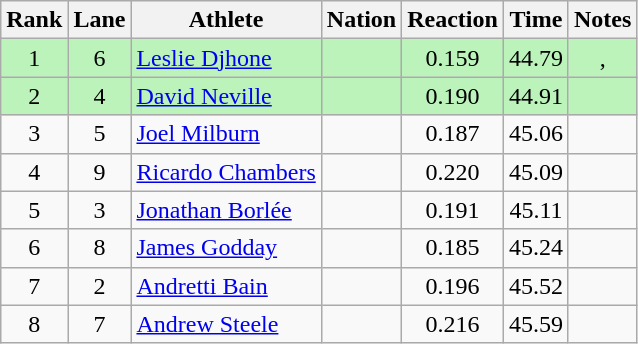<table class="wikitable sortable" style="text-align:center">
<tr>
<th>Rank</th>
<th>Lane</th>
<th>Athlete</th>
<th>Nation</th>
<th>Reaction</th>
<th>Time</th>
<th>Notes</th>
</tr>
<tr bgcolor=bbf3bb>
<td>1</td>
<td>6</td>
<td align=left><a href='#'>Leslie Djhone</a></td>
<td align=left></td>
<td>0.159</td>
<td>44.79</td>
<td>, </td>
</tr>
<tr bgcolor=bbf3bb>
<td>2</td>
<td>4</td>
<td align=left><a href='#'>David Neville</a></td>
<td align=left></td>
<td>0.190</td>
<td>44.91</td>
<td></td>
</tr>
<tr>
<td>3</td>
<td>5</td>
<td align=left><a href='#'>Joel Milburn</a></td>
<td align=left></td>
<td>0.187</td>
<td>45.06</td>
<td></td>
</tr>
<tr>
<td>4</td>
<td>9</td>
<td align=left><a href='#'>Ricardo Chambers</a></td>
<td align=left></td>
<td>0.220</td>
<td>45.09</td>
<td></td>
</tr>
<tr>
<td>5</td>
<td>3</td>
<td align=left><a href='#'>Jonathan Borlée</a></td>
<td align=left></td>
<td>0.191</td>
<td>45.11</td>
<td></td>
</tr>
<tr>
<td>6</td>
<td>8</td>
<td align=left><a href='#'>James Godday</a></td>
<td align=left></td>
<td>0.185</td>
<td>45.24</td>
<td></td>
</tr>
<tr>
<td>7</td>
<td>2</td>
<td align=left><a href='#'>Andretti Bain</a></td>
<td align=left></td>
<td>0.196</td>
<td>45.52</td>
<td></td>
</tr>
<tr>
<td>8</td>
<td>7</td>
<td align=left><a href='#'>Andrew Steele</a></td>
<td align=left></td>
<td>0.216</td>
<td>45.59</td>
<td></td>
</tr>
</table>
